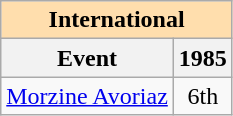<table class="wikitable" style="text-align:center">
<tr>
<th style="background-color: #ffdead; " colspan=2 align=center>International</th>
</tr>
<tr>
<th>Event</th>
<th>1985</th>
</tr>
<tr>
<td align=left><a href='#'>Morzine Avoriaz</a></td>
<td>6th</td>
</tr>
</table>
